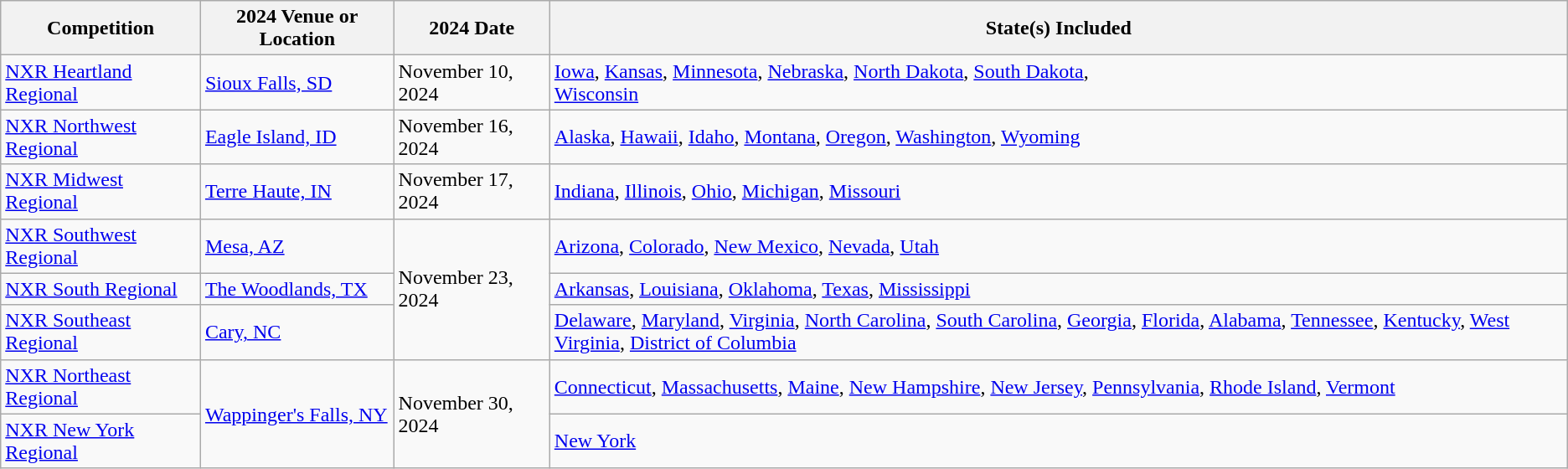<table class="wikitable">
<tr>
<th>Competition</th>
<th>2024 Venue or Location</th>
<th>2024 Date</th>
<th>State(s) Included</th>
</tr>
<tr>
<td><a href='#'>NXR Heartland Regional</a></td>
<td><a href='#'>Sioux Falls, SD</a></td>
<td>November 10, 2024</td>
<td><a href='#'>Iowa</a>, <a href='#'>Kansas</a>, <a href='#'>Minnesota</a>, <a href='#'>Nebraska</a>, <a href='#'>North Dakota</a>, <a href='#'>South Dakota</a>,<br><a href='#'>Wisconsin</a></td>
</tr>
<tr>
<td><a href='#'>NXR Northwest Regional</a></td>
<td><a href='#'>Eagle Island, ID</a></td>
<td>November 16, 2024</td>
<td><a href='#'>Alaska</a>, <a href='#'>Hawaii</a>, <a href='#'>Idaho</a>, <a href='#'>Montana</a>, <a href='#'>Oregon</a>, <a href='#'>Washington</a>, <a href='#'>Wyoming</a></td>
</tr>
<tr>
<td><a href='#'>NXR Midwest Regional</a></td>
<td><a href='#'>Terre Haute, IN</a></td>
<td>November 17, 2024</td>
<td><a href='#'>Indiana</a>, <a href='#'>Illinois</a>, <a href='#'>Ohio</a>, <a href='#'>Michigan</a>, <a href='#'>Missouri</a></td>
</tr>
<tr>
<td><a href='#'>NXR Southwest Regional</a></td>
<td><a href='#'>Mesa, AZ</a></td>
<td rowspan="3">November 23, 2024</td>
<td><a href='#'>Arizona</a>, <a href='#'>Colorado</a>, <a href='#'>New Mexico</a>, <a href='#'>Nevada</a>, <a href='#'>Utah</a></td>
</tr>
<tr>
<td><a href='#'>NXR South Regional</a></td>
<td><a href='#'>The Woodlands, TX</a></td>
<td><a href='#'>Arkansas</a>, <a href='#'>Louisiana</a>, <a href='#'>Oklahoma</a>, <a href='#'>Texas</a>, <a href='#'>Mississippi</a></td>
</tr>
<tr>
<td><a href='#'>NXR Southeast Regional</a></td>
<td><a href='#'>Cary, NC</a></td>
<td><a href='#'>Delaware</a>, <a href='#'>Maryland</a>, <a href='#'>Virginia</a>, <a href='#'>North Carolina</a>, <a href='#'>South Carolina</a>, <a href='#'>Georgia</a>, <a href='#'>Florida</a>, <a href='#'>Alabama</a>, <a href='#'>Tennessee</a>, <a href='#'>Kentucky</a>, <a href='#'>West Virginia</a>, <a href='#'>District of Columbia</a></td>
</tr>
<tr>
<td><a href='#'>NXR Northeast Regional</a></td>
<td rowspan="2"><a href='#'>Wappinger's Falls, NY</a></td>
<td rowspan="2">November 30, 2024</td>
<td><a href='#'>Connecticut</a>, <a href='#'>Massachusetts</a>, <a href='#'>Maine</a>, <a href='#'>New Hampshire</a>, <a href='#'>New Jersey</a>, <a href='#'>Pennsylvania</a>, <a href='#'>Rhode Island</a>, <a href='#'>Vermont</a></td>
</tr>
<tr>
<td><a href='#'>NXR New York Regional</a></td>
<td><a href='#'>New York</a></td>
</tr>
</table>
